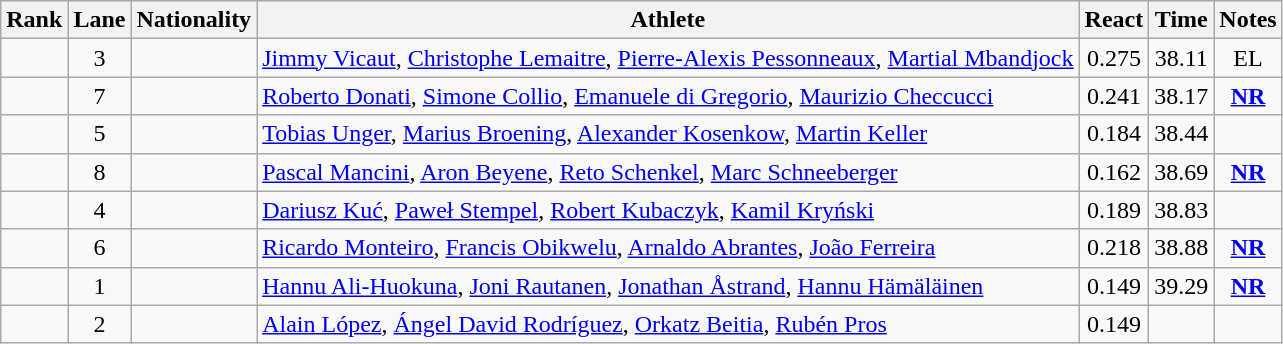<table class="wikitable sortable" style="text-align:center">
<tr>
<th>Rank</th>
<th>Lane</th>
<th>Nationality</th>
<th>Athlete</th>
<th>React</th>
<th>Time</th>
<th>Notes</th>
</tr>
<tr>
<td></td>
<td>3</td>
<td align=left></td>
<td align=left><a href='#'>Jimmy Vicaut</a>, <a href='#'>Christophe Lemaitre</a>, <a href='#'>Pierre-Alexis Pessonneaux</a>, <a href='#'>Martial Mbandjock</a></td>
<td>0.275</td>
<td>38.11</td>
<td>EL</td>
</tr>
<tr>
<td></td>
<td>7</td>
<td align=left></td>
<td align=left><a href='#'>Roberto Donati</a>, <a href='#'>Simone Collio</a>, <a href='#'>Emanuele di Gregorio</a>, <a href='#'>Maurizio Checcucci</a></td>
<td>0.241</td>
<td>38.17</td>
<td><strong><a href='#'>NR</a></strong></td>
</tr>
<tr>
<td></td>
<td>5</td>
<td align=left></td>
<td align=left><a href='#'>Tobias Unger</a>, <a href='#'>Marius Broening</a>, <a href='#'>Alexander Kosenkow</a>, <a href='#'>Martin Keller</a></td>
<td>0.184</td>
<td>38.44</td>
<td></td>
</tr>
<tr>
<td></td>
<td>8</td>
<td align=left></td>
<td align=left><a href='#'>Pascal Mancini</a>, <a href='#'>Aron Beyene</a>, <a href='#'>Reto Schenkel</a>, <a href='#'>Marc Schneeberger</a></td>
<td>0.162</td>
<td>38.69</td>
<td><strong><a href='#'>NR</a></strong></td>
</tr>
<tr>
<td></td>
<td>4</td>
<td align=left></td>
<td align=left><a href='#'>Dariusz Kuć</a>, <a href='#'>Paweł Stempel</a>, <a href='#'>Robert Kubaczyk</a>, <a href='#'>Kamil Kryński</a></td>
<td>0.189</td>
<td>38.83</td>
<td></td>
</tr>
<tr>
<td></td>
<td>6</td>
<td align=left></td>
<td align=left><a href='#'>Ricardo Monteiro</a>, <a href='#'>Francis Obikwelu</a>, <a href='#'>Arnaldo Abrantes</a>, <a href='#'>João Ferreira</a></td>
<td>0.218</td>
<td>38.88</td>
<td><strong><a href='#'>NR</a></strong></td>
</tr>
<tr>
<td></td>
<td>1</td>
<td align=left></td>
<td align=left><a href='#'>Hannu Ali-Huokuna</a>, <a href='#'>Joni Rautanen</a>, <a href='#'>Jonathan Åstrand</a>, <a href='#'>Hannu Hämäläinen</a></td>
<td>0.149</td>
<td>39.29</td>
<td><strong><a href='#'>NR</a></strong></td>
</tr>
<tr>
<td></td>
<td>2</td>
<td align=left></td>
<td align=left><a href='#'>Alain López</a>, <a href='#'>Ángel David Rodríguez</a>, <a href='#'>Orkatz Beitia</a>, <a href='#'>Rubén Pros</a></td>
<td>0.149</td>
<td></td>
<td></td>
</tr>
</table>
